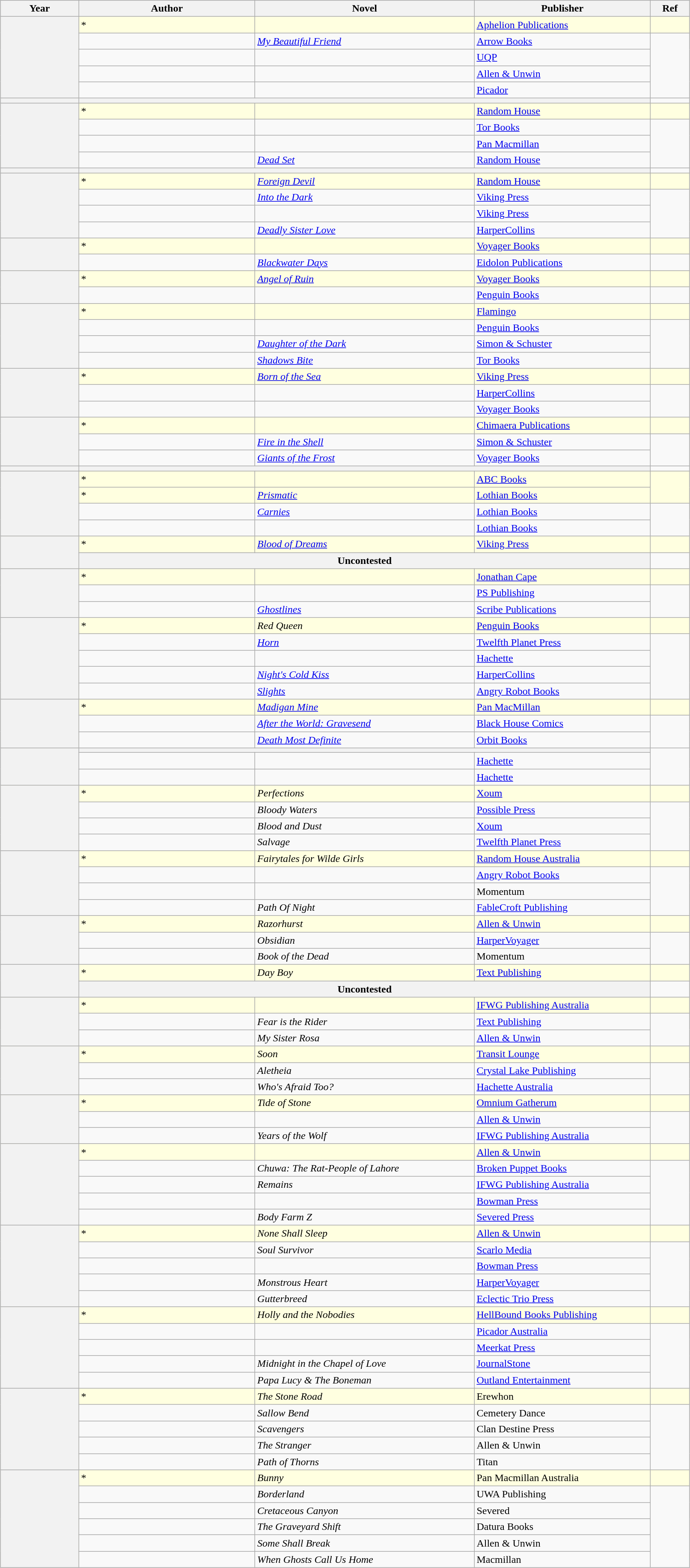<table class="sortable wikitable" width="85%" cellpadding="5" style="margin: 1em auto 1em auto">
<tr>
<th width="10%">Year</th>
<th width="22.5%">Author</th>
<th width="28%">Novel</th>
<th width="22.5%">Publisher</th>
<th width="5%" class="unsortable">Ref</th>
</tr>
<tr style="background:lightyellow;">
<th rowspan="5" align="center"></th>
<td>*</td>
<td></td>
<td><a href='#'>Aphelion Publications</a></td>
<td></td>
</tr>
<tr>
<td></td>
<td><em><a href='#'>My Beautiful Friend</a></em></td>
<td><a href='#'>Arrow Books</a></td>
<td rowspan="4"></td>
</tr>
<tr>
<td></td>
<td></td>
<td><a href='#'>UQP</a></td>
</tr>
<tr>
<td></td>
<td></td>
<td><a href='#'>Allen & Unwin</a></td>
</tr>
<tr>
<td></td>
<td></td>
<td><a href='#'>Picador</a></td>
</tr>
<tr>
<th align="center"></th>
<th colspan="3"></th>
<td></td>
</tr>
<tr style="background:lightyellow;">
<th rowspan="4" align="center"></th>
<td>*</td>
<td></td>
<td><a href='#'>Random House</a></td>
<td></td>
</tr>
<tr>
<td></td>
<td></td>
<td><a href='#'>Tor Books</a></td>
<td rowspan="3"></td>
</tr>
<tr>
<td></td>
<td></td>
<td><a href='#'>Pan Macmillan</a></td>
</tr>
<tr>
<td></td>
<td><em><a href='#'>Dead Set</a></em></td>
<td><a href='#'>Random House</a></td>
</tr>
<tr>
<th align="center"></th>
<th colspan="3"></th>
<td></td>
</tr>
<tr style="background:lightyellow;">
<th rowspan="4" align="center"></th>
<td>*</td>
<td><em><a href='#'>Foreign Devil</a></em></td>
<td><a href='#'>Random House</a></td>
<td></td>
</tr>
<tr>
<td></td>
<td><em><a href='#'>Into the Dark</a></em></td>
<td><a href='#'>Viking Press</a></td>
<td rowspan="3"></td>
</tr>
<tr>
<td></td>
<td></td>
<td><a href='#'>Viking Press</a></td>
</tr>
<tr>
<td></td>
<td><em><a href='#'>Deadly Sister Love</a></em></td>
<td><a href='#'>HarperCollins</a></td>
</tr>
<tr style="background:lightyellow;">
<th rowspan="2" align="center"></th>
<td>*</td>
<td></td>
<td><a href='#'>Voyager Books</a></td>
<td></td>
</tr>
<tr>
<td></td>
<td><em><a href='#'>Blackwater Days</a></em></td>
<td><a href='#'>Eidolon Publications</a></td>
<td></td>
</tr>
<tr style="background:lightyellow;">
<th rowspan="2" align="center"></th>
<td>*</td>
<td><em><a href='#'>Angel of Ruin</a></em></td>
<td><a href='#'>Voyager Books</a></td>
<td></td>
</tr>
<tr>
<td></td>
<td></td>
<td><a href='#'>Penguin Books</a></td>
<td></td>
</tr>
<tr style="background:lightyellow;">
<th rowspan="4" align="center"></th>
<td>*</td>
<td></td>
<td><a href='#'>Flamingo</a></td>
<td></td>
</tr>
<tr>
<td></td>
<td></td>
<td><a href='#'>Penguin Books</a></td>
<td rowspan="3"></td>
</tr>
<tr>
<td></td>
<td><em><a href='#'>Daughter of the Dark</a></em></td>
<td><a href='#'>Simon & Schuster</a></td>
</tr>
<tr>
<td></td>
<td><em><a href='#'>Shadows Bite</a></em></td>
<td><a href='#'>Tor Books</a></td>
</tr>
<tr style="background:lightyellow;">
<th rowspan="3" align="center"></th>
<td>*</td>
<td><em><a href='#'>Born of the Sea</a></em></td>
<td><a href='#'>Viking Press</a></td>
<td></td>
</tr>
<tr>
<td></td>
<td></td>
<td><a href='#'>HarperCollins</a></td>
<td rowspan="2"></td>
</tr>
<tr>
<td></td>
<td></td>
<td><a href='#'>Voyager Books</a></td>
</tr>
<tr style="background:lightyellow;">
<th rowspan="3" align="center"></th>
<td>*</td>
<td></td>
<td><a href='#'>Chimaera Publications</a></td>
<td></td>
</tr>
<tr>
<td></td>
<td><em><a href='#'>Fire in the Shell</a></em></td>
<td><a href='#'>Simon & Schuster</a></td>
<td rowspan="2"></td>
</tr>
<tr>
<td></td>
<td><em><a href='#'>Giants of the Frost</a></em></td>
<td><a href='#'>Voyager Books</a></td>
</tr>
<tr>
<th align="center"></th>
<th colspan="3"></th>
<td></td>
</tr>
<tr style="background:lightyellow;">
<th rowspan="4" align="center"></th>
<td>*</td>
<td></td>
<td><a href='#'>ABC Books</a></td>
<td rowspan="2"></td>
</tr>
<tr style="background:lightyellow;">
<td>*</td>
<td><em><a href='#'>Prismatic</a></em></td>
<td><a href='#'>Lothian Books</a></td>
</tr>
<tr>
<td></td>
<td><em><a href='#'>Carnies</a></em></td>
<td><a href='#'>Lothian Books</a></td>
<td rowspan="2"></td>
</tr>
<tr>
<td></td>
<td></td>
<td><a href='#'>Lothian Books</a></td>
</tr>
<tr style="background:lightyellow;">
<th rowspan="2" align="center"></th>
<td>*</td>
<td><em><a href='#'>Blood of Dreams</a></em></td>
<td><a href='#'>Viking Press</a></td>
<td></td>
</tr>
<tr>
<th colspan="3"><strong>Uncontested</strong></th>
<td></td>
</tr>
<tr style="background:lightyellow;">
<th rowspan="3" align="center"></th>
<td>*</td>
<td></td>
<td><a href='#'>Jonathan Cape</a></td>
<td></td>
</tr>
<tr>
<td></td>
<td></td>
<td><a href='#'>PS Publishing</a></td>
<td rowspan="2"></td>
</tr>
<tr>
<td></td>
<td><em><a href='#'>Ghostlines</a></em></td>
<td><a href='#'>Scribe Publications</a></td>
</tr>
<tr style="background:lightyellow;">
<th rowspan="5" align="center"></th>
<td>*</td>
<td><em>Red Queen</em></td>
<td><a href='#'>Penguin Books</a></td>
<td></td>
</tr>
<tr>
<td></td>
<td><em><a href='#'>Horn</a></em></td>
<td><a href='#'>Twelfth Planet Press</a></td>
<td rowspan="4"></td>
</tr>
<tr>
<td></td>
<td></td>
<td><a href='#'>Hachette</a></td>
</tr>
<tr>
<td></td>
<td><em><a href='#'>Night's Cold Kiss</a></em></td>
<td><a href='#'>HarperCollins</a></td>
</tr>
<tr>
<td></td>
<td><em><a href='#'>Slights</a></em></td>
<td><a href='#'>Angry Robot Books</a></td>
</tr>
<tr style="background:lightyellow;">
<th rowspan="3" align="center"></th>
<td>*</td>
<td><em><a href='#'>Madigan Mine</a></em></td>
<td><a href='#'>Pan MacMillan</a></td>
<td></td>
</tr>
<tr>
<td></td>
<td><em><a href='#'>After the World: Gravesend</a></em></td>
<td><a href='#'>Black House Comics</a></td>
<td rowspan="2"></td>
</tr>
<tr>
<td></td>
<td><em><a href='#'>Death Most Definite</a></em></td>
<td><a href='#'>Orbit Books</a></td>
</tr>
<tr>
<th rowspan="3" align="center"></th>
<th colspan="3"></th>
<td rowspan="3"></td>
</tr>
<tr>
<td></td>
<td></td>
<td><a href='#'>Hachette</a></td>
</tr>
<tr>
<td></td>
<td></td>
<td><a href='#'>Hachette</a></td>
</tr>
<tr style="background:lightyellow;">
<th rowspan="4" align="center"></th>
<td>*</td>
<td><em>Perfections</em></td>
<td><a href='#'>Xoum</a></td>
<td></td>
</tr>
<tr>
<td></td>
<td><em>Bloody Waters</em></td>
<td><a href='#'>Possible Press</a></td>
<td rowspan="3"></td>
</tr>
<tr>
<td></td>
<td><em>Blood and Dust</em></td>
<td><a href='#'>Xoum</a></td>
</tr>
<tr>
<td></td>
<td><em>Salvage</em></td>
<td><a href='#'>Twelfth Planet Press</a></td>
</tr>
<tr style="background:lightyellow;">
<th rowspan="4" align="center"></th>
<td>*</td>
<td><em>Fairytales for Wilde Girls</em></td>
<td><a href='#'>Random House Australia</a></td>
<td></td>
</tr>
<tr>
<td></td>
<td></td>
<td><a href='#'>Angry Robot Books</a></td>
<td rowspan="3"></td>
</tr>
<tr>
<td></td>
<td></td>
<td>Momentum</td>
</tr>
<tr>
<td></td>
<td><em>Path Of Night</em></td>
<td><a href='#'>FableCroft Publishing</a></td>
</tr>
<tr style="background:lightyellow;">
<th rowspan="3" align="center"></th>
<td>*</td>
<td><em>Razorhurst</em></td>
<td><a href='#'>Allen & Unwin</a></td>
<td></td>
</tr>
<tr>
<td></td>
<td><em>Obsidian</em></td>
<td><a href='#'>HarperVoyager</a></td>
<td rowspan="2"></td>
</tr>
<tr>
<td></td>
<td><em>Book of the Dead</em></td>
<td>Momentum</td>
</tr>
<tr style="background:lightyellow;">
<th rowspan="2" align="center"></th>
<td>*</td>
<td><em>Day Boy</em></td>
<td><a href='#'>Text Publishing</a></td>
<td></td>
</tr>
<tr>
<th colspan="3"><strong>Uncontested</strong></th>
<td></td>
</tr>
<tr style="background:lightyellow;">
<th rowspan="3" align="center"></th>
<td>*</td>
<td><em></em></td>
<td><a href='#'>IFWG Publishing Australia</a></td>
<td></td>
</tr>
<tr>
<td></td>
<td><em>Fear is the Rider</em></td>
<td><a href='#'>Text Publishing</a></td>
<td rowspan="2"></td>
</tr>
<tr>
<td></td>
<td><em>My Sister Rosa</em></td>
<td><a href='#'>Allen & Unwin</a></td>
</tr>
<tr style="background:lightyellow;">
<th rowspan="3" align="center"></th>
<td>*</td>
<td><em>Soon</em></td>
<td><a href='#'>Transit Lounge</a></td>
<td></td>
</tr>
<tr>
<td></td>
<td><em>Aletheia</em></td>
<td><a href='#'>Crystal Lake Publishing</a></td>
<td rowspan="2"></td>
</tr>
<tr>
<td></td>
<td><em>Who's Afraid Too?</em></td>
<td><a href='#'>Hachette Australia</a></td>
</tr>
<tr style="background:lightyellow;">
<th rowspan="3" align="center"></th>
<td>*</td>
<td><em>Tide of Stone</em></td>
<td><a href='#'>Omnium Gatherum</a></td>
<td></td>
</tr>
<tr>
<td></td>
<td><em></em></td>
<td><a href='#'>Allen & Unwin</a></td>
<td rowspan="2"></td>
</tr>
<tr>
<td></td>
<td><em>Years of the Wolf</em></td>
<td><a href='#'>IFWG Publishing Australia</a></td>
</tr>
<tr style="background:lightyellow;">
<th rowspan="5" align="center"></th>
<td>*</td>
<td></td>
<td><a href='#'>Allen & Unwin</a></td>
<td></td>
</tr>
<tr>
<td></td>
<td><em>Chuwa: The Rat-People of Lahore</em></td>
<td><a href='#'>Broken Puppet Books</a></td>
<td rowspan="4"></td>
</tr>
<tr>
<td></td>
<td><em>Remains</em></td>
<td><a href='#'>IFWG Publishing Australia</a></td>
</tr>
<tr>
<td></td>
<td></td>
<td><a href='#'>Bowman Press</a></td>
</tr>
<tr>
<td></td>
<td><em>Body Farm Z</em></td>
<td><a href='#'>Severed Press</a></td>
</tr>
<tr style="background:lightyellow;">
<th rowspan="5" align="center"></th>
<td>*</td>
<td><em>None Shall Sleep</em></td>
<td><a href='#'>Allen & Unwin</a></td>
<td></td>
</tr>
<tr>
<td></td>
<td><em>Soul Survivor</em></td>
<td><a href='#'>Scarlo Media</a></td>
<td rowspan="4"></td>
</tr>
<tr>
<td></td>
<td></td>
<td><a href='#'>Bowman Press</a></td>
</tr>
<tr>
<td></td>
<td><em>Monstrous Heart</em></td>
<td><a href='#'>HarperVoyager</a></td>
</tr>
<tr>
<td></td>
<td><em>Gutterbreed</em></td>
<td><a href='#'>Eclectic Trio Press</a></td>
</tr>
<tr style="background:lightyellow;">
<th rowspan="5"></th>
<td>*</td>
<td><em>Holly and the Nobodies</em></td>
<td><a href='#'>HellBound Books Publishing</a></td>
<td></td>
</tr>
<tr>
<td></td>
<td></td>
<td><a href='#'>Picador Australia</a></td>
<td rowspan="4"></td>
</tr>
<tr>
<td></td>
<td></td>
<td><a href='#'>Meerkat Press</a></td>
</tr>
<tr>
<td></td>
<td><em>Midnight in the Chapel of Love</em></td>
<td><a href='#'>JournalStone</a></td>
</tr>
<tr>
<td></td>
<td><em>Papa Lucy & The Boneman</em></td>
<td><a href='#'>Outland Entertainment</a></td>
</tr>
<tr style="background:lightyellow;">
<th rowspan="5"></th>
<td>*</td>
<td><em>The Stone Road</em></td>
<td>Erewhon</td>
<td></td>
</tr>
<tr>
<td></td>
<td><em>Sallow Bend</em></td>
<td>Cemetery Dance</td>
<td rowspan="4"></td>
</tr>
<tr>
<td></td>
<td><em>Scavengers</em></td>
<td>Clan Destine Press</td>
</tr>
<tr>
<td></td>
<td><em>The Stranger</em></td>
<td>Allen & Unwin</td>
</tr>
<tr>
<td></td>
<td><em>Path of Thorns</em></td>
<td>Titan</td>
</tr>
<tr style="background:lightyellow;">
<th rowspan="6"></th>
<td>*</td>
<td><em>Bunny</em></td>
<td>Pan Macmillan Australia</td>
<td></td>
</tr>
<tr>
<td></td>
<td><em>Borderland</em></td>
<td>UWA Publishing</td>
<td rowspan="5"></td>
</tr>
<tr>
<td></td>
<td><em>Cretaceous Canyon</em></td>
<td>Severed</td>
</tr>
<tr>
<td></td>
<td><em>The Graveyard Shift </em></td>
<td>Datura Books</td>
</tr>
<tr>
<td></td>
<td><em>Some Shall Break</em></td>
<td>Allen & Unwin</td>
</tr>
<tr>
<td></td>
<td><em>When Ghosts Call Us Home</em></td>
<td>Macmillan</td>
</tr>
</table>
